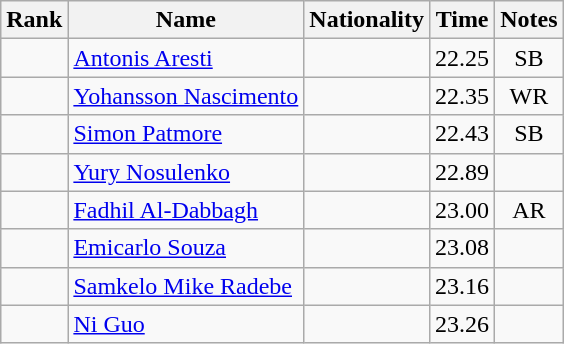<table class="wikitable sortable" style="text-align:center">
<tr>
<th>Rank</th>
<th>Name</th>
<th>Nationality</th>
<th>Time</th>
<th>Notes</th>
</tr>
<tr>
<td></td>
<td align=left><a href='#'>Antonis Aresti</a></td>
<td align=left></td>
<td>22.25</td>
<td>SB</td>
</tr>
<tr>
<td></td>
<td align=left><a href='#'>Yohansson Nascimento</a></td>
<td align=left></td>
<td>22.35</td>
<td>WR</td>
</tr>
<tr>
<td></td>
<td align=left><a href='#'>Simon Patmore</a></td>
<td align=left></td>
<td>22.43</td>
<td>SB</td>
</tr>
<tr>
<td></td>
<td align=left><a href='#'>Yury Nosulenko</a></td>
<td align=left></td>
<td>22.89</td>
<td></td>
</tr>
<tr>
<td></td>
<td align=left><a href='#'>Fadhil Al-Dabbagh</a></td>
<td align=left></td>
<td>23.00</td>
<td>AR</td>
</tr>
<tr>
<td></td>
<td align=left><a href='#'>Emicarlo Souza</a></td>
<td align=left></td>
<td>23.08</td>
<td></td>
</tr>
<tr>
<td></td>
<td align=left><a href='#'>Samkelo Mike Radebe</a></td>
<td align=left></td>
<td>23.16</td>
<td></td>
</tr>
<tr>
<td></td>
<td align=left><a href='#'>Ni Guo</a></td>
<td align=left></td>
<td>23.26</td>
<td></td>
</tr>
</table>
